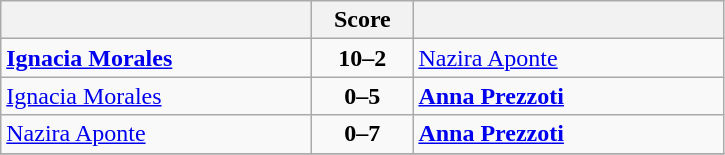<table class="wikitable" style="text-align: center; font-size:100% ">
<tr>
<th align="right" width="200"></th>
<th width="60">Score</th>
<th align="left" width="200"></th>
</tr>
<tr>
<td align=left><strong> <a href='#'>Ignacia Morales</a></strong></td>
<td align=center><strong>10–2</strong></td>
<td align=left> <a href='#'>Nazira Aponte</a></td>
</tr>
<tr>
<td align=left> <a href='#'>Ignacia Morales</a></td>
<td align=center><strong>0–5</strong></td>
<td align=left><strong> <a href='#'>Anna Prezzoti</a></strong></td>
</tr>
<tr>
<td align=left> <a href='#'>Nazira Aponte</a></td>
<td align=center><strong>0–7</strong></td>
<td align=left><strong> <a href='#'>Anna Prezzoti</a></strong></td>
</tr>
<tr>
</tr>
</table>
